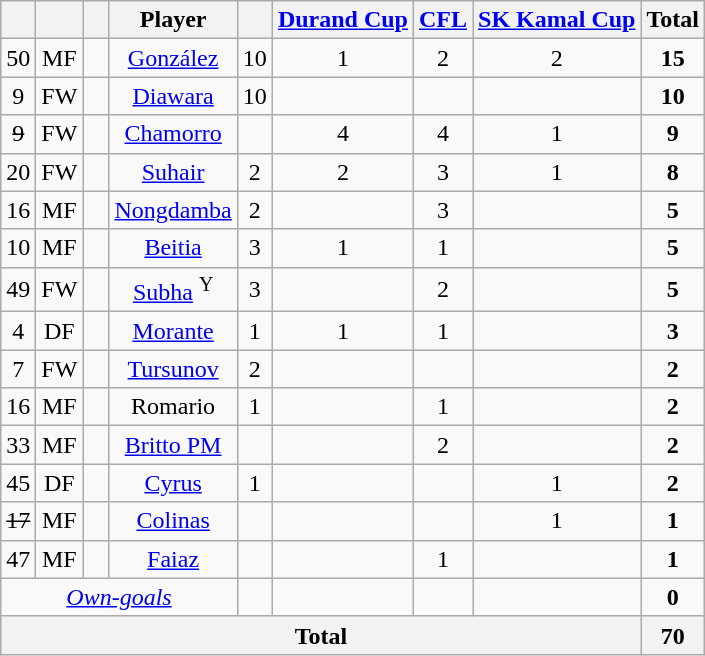<table class="wikitable sortable" style="text-align:center;">
<tr>
<th width=10></th>
<th width=10></th>
<th width=10></th>
<th>Player</th>
<th></th>
<th><a href='#'>Durand Cup</a></th>
<th><a href='#'>CFL</a></th>
<th><a href='#'>SK Kamal Cup</a></th>
<th>Total</th>
</tr>
<tr>
<td>50</td>
<td>MF</td>
<td></td>
<td><a href='#'>González</a></td>
<td>10</td>
<td>1</td>
<td>2</td>
<td>2</td>
<td><strong>15</strong></td>
</tr>
<tr>
<td>9</td>
<td>FW</td>
<td></td>
<td><a href='#'>Diawara</a></td>
<td>10</td>
<td></td>
<td></td>
<td></td>
<td><strong>10</strong></td>
</tr>
<tr>
<td><s>9</s></td>
<td>FW</td>
<td></td>
<td><a href='#'>Chamorro</a></td>
<td></td>
<td>4</td>
<td>4</td>
<td>1</td>
<td><strong>9</strong></td>
</tr>
<tr>
<td>20</td>
<td>FW</td>
<td></td>
<td><a href='#'>Suhair</a></td>
<td>2</td>
<td>2</td>
<td>3</td>
<td>1</td>
<td><strong>8</strong></td>
</tr>
<tr>
<td>16</td>
<td>MF</td>
<td></td>
<td><a href='#'>Nongdamba</a></td>
<td>2</td>
<td></td>
<td>3</td>
<td></td>
<td><strong>5</strong></td>
</tr>
<tr>
<td>10</td>
<td>MF</td>
<td></td>
<td><a href='#'>Beitia</a></td>
<td>3</td>
<td>1</td>
<td>1</td>
<td></td>
<td><strong>5</strong></td>
</tr>
<tr>
<td>49</td>
<td>FW</td>
<td></td>
<td><a href='#'>Subha</a> <sup>Y</sup></td>
<td>3</td>
<td></td>
<td>2</td>
<td></td>
<td><strong>5</strong></td>
</tr>
<tr>
<td>4</td>
<td>DF</td>
<td></td>
<td><a href='#'>Morante</a></td>
<td>1</td>
<td>1</td>
<td>1</td>
<td></td>
<td><strong>3</strong></td>
</tr>
<tr>
<td>7</td>
<td>FW</td>
<td></td>
<td><a href='#'>Tursunov</a></td>
<td>2</td>
<td></td>
<td></td>
<td></td>
<td><strong>2</strong></td>
</tr>
<tr>
<td>16</td>
<td>MF</td>
<td></td>
<td>Romario</td>
<td>1</td>
<td></td>
<td>1</td>
<td></td>
<td><strong>2</strong></td>
</tr>
<tr>
<td>33</td>
<td>MF</td>
<td></td>
<td><a href='#'>Britto PM</a></td>
<td></td>
<td></td>
<td>2</td>
<td></td>
<td><strong>2</strong></td>
</tr>
<tr>
<td>45</td>
<td>DF</td>
<td></td>
<td><a href='#'>Cyrus</a></td>
<td>1</td>
<td></td>
<td></td>
<td>1</td>
<td><strong>2</strong></td>
</tr>
<tr>
<td><s>17</s></td>
<td>MF</td>
<td></td>
<td><a href='#'>Colinas</a></td>
<td></td>
<td></td>
<td></td>
<td>1</td>
<td><strong>1</strong></td>
</tr>
<tr>
<td>47</td>
<td>MF</td>
<td></td>
<td><a href='#'>Faiaz</a></td>
<td></td>
<td></td>
<td>1</td>
<td></td>
<td><strong>1</strong></td>
</tr>
<tr>
<td colspan=4><em><a href='#'>Own-goals</a></em></td>
<td></td>
<td></td>
<td></td>
<td></td>
<td><strong>0</strong></td>
</tr>
<tr>
<th scope="col" colspan=8>Total</th>
<th>70</th>
</tr>
</table>
